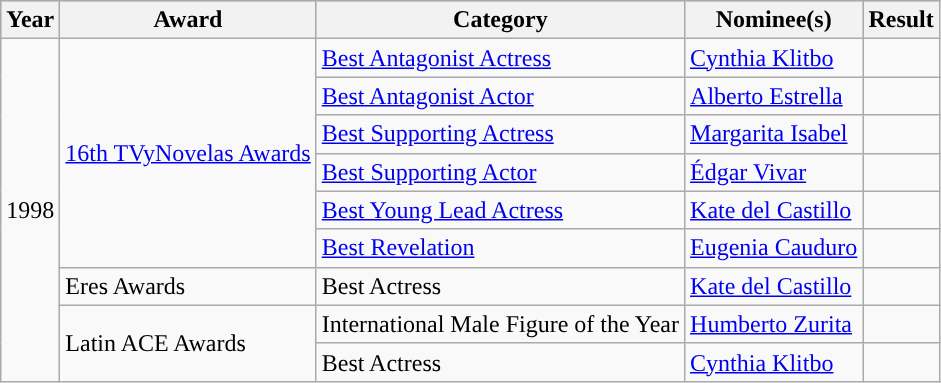<table class="wikitable">
<tr style="background:#b0c4de;">
<th>Year</th>
<th>Award</th>
<th>Category</th>
<th>Nominee(s)</th>
<th>Result</th>
</tr>
<tr>
<td rowspan=9>1998</td>
<td rowspan=6><a href='#'>16th TVyNovelas Awards</a></td>
<td><a href='#'>Best Antagonist Actress</a></td>
<td><a href='#'>Cynthia Klitbo</a></td>
<td></td>
</tr>
<tr>
<td><a href='#'>Best Antagonist Actor</a></td>
<td><a href='#'>Alberto Estrella</a></td>
<td></td>
</tr>
<tr>
<td><a href='#'>Best Supporting Actress</a></td>
<td><a href='#'>Margarita Isabel</a></td>
<td></td>
</tr>
<tr>
<td><a href='#'>Best Supporting Actor</a></td>
<td><a href='#'>Édgar Vivar</a></td>
<td></td>
</tr>
<tr>
<td><a href='#'>Best Young Lead Actress</a></td>
<td><a href='#'>Kate del Castillo</a></td>
<td></td>
</tr>
<tr>
<td><a href='#'>Best Revelation</a></td>
<td><a href='#'>Eugenia Cauduro</a></td>
<td></td>
</tr>
<tr>
<td>Eres Awards</td>
<td>Best Actress</td>
<td><a href='#'>Kate del Castillo</a></td>
<td></td>
</tr>
<tr>
<td rowspan=2>Latin ACE Awards</td>
<td>International Male Figure of the Year</td>
<td><a href='#'>Humberto Zurita</a></td>
<td></td>
</tr>
<tr>
<td>Best Actress</td>
<td><a href='#'>Cynthia Klitbo</a></td>
<td></td>
</tr>
</table>
